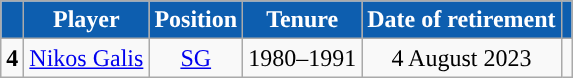<table class="wikitable" style="text-align:center;">
<tr>
<th style="background:#0D5EAF; color:#FFFFFF"></th>
<th style="background:#0D5EAF; color:#FFFFFF">Player</th>
<th style="background:#0D5EAF; color:#FFFFFF">Position</th>
<th style="background:#0D5EAF; color:#FFFFFF">Tenure</th>
<th style="background:#0D5EAF; color:#FFFFFF">Date of retirement</th>
<th style="background:#0D5EAF; color:#FFFFFF"></th>
</tr>
<tr>
<td><strong>4</strong></td>
<td><a href='#'>Nikos Galis</a></td>
<td><a href='#'>SG</a></td>
<td>1980–1991</td>
<td>4 August 2023</td>
<td></td>
</tr>
</table>
